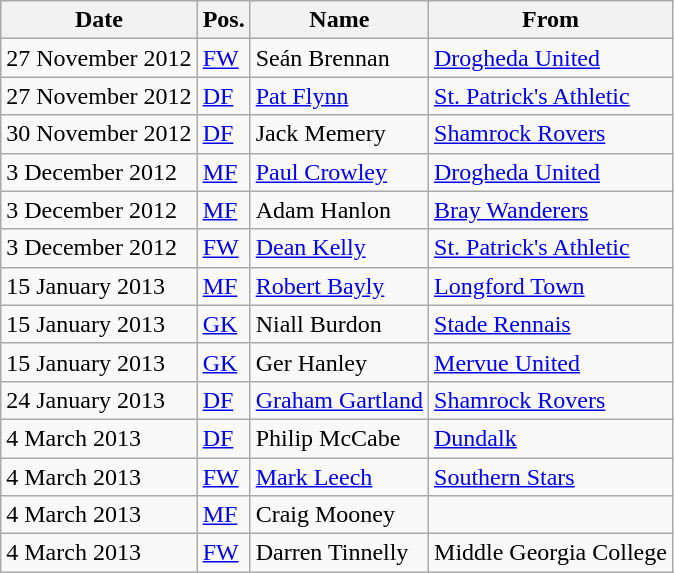<table class="wikitable">
<tr>
<th>Date</th>
<th>Pos.</th>
<th>Name</th>
<th>From</th>
</tr>
<tr>
<td>27 November 2012</td>
<td><a href='#'>FW</a></td>
<td> Seán Brennan</td>
<td><a href='#'>Drogheda United</a></td>
</tr>
<tr>
<td>27 November 2012</td>
<td><a href='#'>DF</a></td>
<td> <a href='#'>Pat Flynn</a></td>
<td><a href='#'>St. Patrick's Athletic</a></td>
</tr>
<tr>
<td>30 November 2012</td>
<td><a href='#'>DF</a></td>
<td> Jack Memery</td>
<td><a href='#'>Shamrock Rovers</a></td>
</tr>
<tr>
<td>3 December 2012</td>
<td><a href='#'>MF</a></td>
<td> <a href='#'>Paul Crowley</a></td>
<td><a href='#'>Drogheda United</a></td>
</tr>
<tr>
<td>3 December 2012</td>
<td><a href='#'>MF</a></td>
<td> Adam Hanlon</td>
<td><a href='#'>Bray Wanderers</a></td>
</tr>
<tr>
<td>3 December 2012</td>
<td><a href='#'>FW</a></td>
<td> <a href='#'>Dean Kelly</a></td>
<td><a href='#'>St. Patrick's Athletic</a></td>
</tr>
<tr>
<td>15 January 2013</td>
<td><a href='#'>MF</a></td>
<td> <a href='#'>Robert Bayly</a></td>
<td><a href='#'>Longford Town</a></td>
</tr>
<tr>
<td>15 January 2013</td>
<td><a href='#'>GK</a></td>
<td> Niall Burdon</td>
<td><a href='#'>Stade Rennais</a></td>
</tr>
<tr>
<td>15 January 2013</td>
<td><a href='#'>GK</a></td>
<td> Ger Hanley</td>
<td><a href='#'>Mervue United</a></td>
</tr>
<tr>
<td>24 January 2013</td>
<td><a href='#'>DF</a></td>
<td> <a href='#'>Graham Gartland</a></td>
<td><a href='#'>Shamrock Rovers</a></td>
</tr>
<tr>
<td>4 March 2013</td>
<td><a href='#'>DF</a></td>
<td> Philip McCabe</td>
<td><a href='#'>Dundalk</a></td>
</tr>
<tr>
<td>4 March 2013</td>
<td><a href='#'>FW</a></td>
<td> <a href='#'>Mark Leech</a></td>
<td><a href='#'>Southern Stars</a></td>
</tr>
<tr>
<td>4 March 2013</td>
<td><a href='#'>MF</a></td>
<td> Craig Mooney</td>
<td></td>
</tr>
<tr>
<td>4 March 2013</td>
<td><a href='#'>FW</a></td>
<td> Darren Tinnelly</td>
<td>Middle Georgia College</td>
</tr>
</table>
